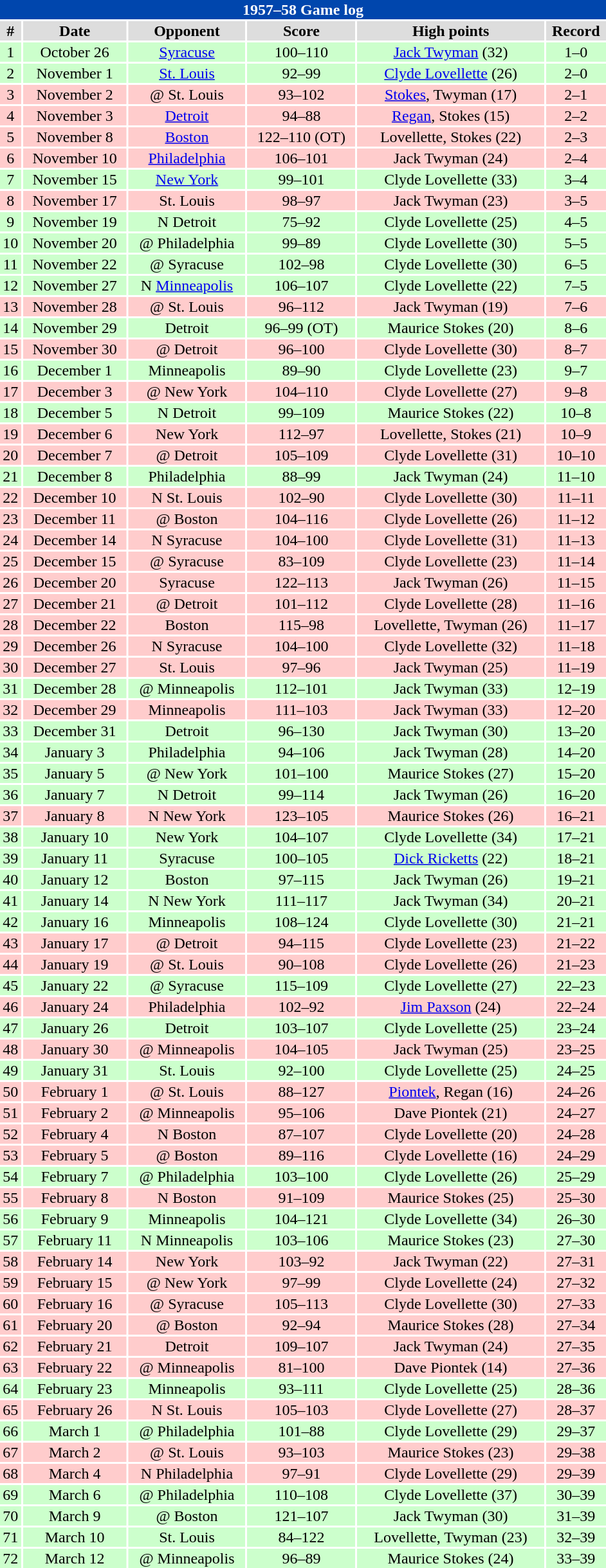<table class="toccolours collapsible" width=50% style="clear:both; margin:1.5em auto; text-align:center">
<tr>
<th colspan=11 style="background:#0046AD; color:white;">1957–58 Game log</th>
</tr>
<tr align="center" bgcolor="#dddddd">
<td><strong>#</strong></td>
<td><strong>Date</strong></td>
<td><strong>Opponent</strong></td>
<td><strong>Score</strong></td>
<td><strong>High points</strong></td>
<td><strong>Record</strong></td>
</tr>
<tr align="center" bgcolor="ccffcc">
<td>1</td>
<td>October 26</td>
<td><a href='#'>Syracuse</a></td>
<td>100–110</td>
<td><a href='#'>Jack Twyman</a> (32)</td>
<td>1–0</td>
</tr>
<tr align="center" bgcolor="ccffcc">
<td>2</td>
<td>November 1</td>
<td><a href='#'>St. Louis</a></td>
<td>92–99</td>
<td><a href='#'>Clyde Lovellette</a> (26)</td>
<td>2–0</td>
</tr>
<tr align="center" bgcolor="ffcccc">
<td>3</td>
<td>November 2</td>
<td>@ St. Louis</td>
<td>93–102</td>
<td><a href='#'>Stokes</a>, Twyman (17)</td>
<td>2–1</td>
</tr>
<tr align="center" bgcolor="ffcccc">
<td>4</td>
<td>November 3</td>
<td><a href='#'>Detroit</a></td>
<td>94–88</td>
<td><a href='#'>Regan</a>, Stokes (15)</td>
<td>2–2</td>
</tr>
<tr align="center" bgcolor="ffcccc">
<td>5</td>
<td>November 8</td>
<td><a href='#'>Boston</a></td>
<td>122–110 (OT)</td>
<td>Lovellette, Stokes (22)</td>
<td>2–3</td>
</tr>
<tr align="center" bgcolor="ffcccc">
<td>6</td>
<td>November 10</td>
<td><a href='#'>Philadelphia</a></td>
<td>106–101</td>
<td>Jack Twyman (24)</td>
<td>2–4</td>
</tr>
<tr align="center" bgcolor="ccffcc">
<td>7</td>
<td>November 15</td>
<td><a href='#'>New York</a></td>
<td>99–101</td>
<td>Clyde Lovellette (33)</td>
<td>3–4</td>
</tr>
<tr align="center" bgcolor="ffcccc">
<td>8</td>
<td>November 17</td>
<td>St. Louis</td>
<td>98–97</td>
<td>Jack Twyman (23)</td>
<td>3–5</td>
</tr>
<tr align="center" bgcolor="ccffcc">
<td>9</td>
<td>November 19</td>
<td>N Detroit</td>
<td>75–92</td>
<td>Clyde Lovellette (25)</td>
<td>4–5</td>
</tr>
<tr align="center" bgcolor="ccffcc">
<td>10</td>
<td>November 20</td>
<td>@ Philadelphia</td>
<td>99–89</td>
<td>Clyde Lovellette (30)</td>
<td>5–5</td>
</tr>
<tr align="center" bgcolor="ccffcc">
<td>11</td>
<td>November 22</td>
<td>@ Syracuse</td>
<td>102–98</td>
<td>Clyde Lovellette (30)</td>
<td>6–5</td>
</tr>
<tr align="center" bgcolor="ccffcc">
<td>12</td>
<td>November 27</td>
<td>N <a href='#'>Minneapolis</a></td>
<td>106–107</td>
<td>Clyde Lovellette (22)</td>
<td>7–5</td>
</tr>
<tr align="center" bgcolor="ffcccc">
<td>13</td>
<td>November 28</td>
<td>@ St. Louis</td>
<td>96–112</td>
<td>Jack Twyman (19)</td>
<td>7–6</td>
</tr>
<tr align="center" bgcolor="ccffcc">
<td>14</td>
<td>November 29</td>
<td>Detroit</td>
<td>96–99 (OT)</td>
<td>Maurice Stokes (20)</td>
<td>8–6</td>
</tr>
<tr align="center" bgcolor="ffcccc">
<td>15</td>
<td>November 30</td>
<td>@ Detroit</td>
<td>96–100</td>
<td>Clyde Lovellette (30)</td>
<td>8–7</td>
</tr>
<tr align="center" bgcolor="ccffcc">
<td>16</td>
<td>December 1</td>
<td>Minneapolis</td>
<td>89–90</td>
<td>Clyde Lovellette (23)</td>
<td>9–7</td>
</tr>
<tr align="center" bgcolor="ffcccc">
<td>17</td>
<td>December 3</td>
<td>@ New York</td>
<td>104–110</td>
<td>Clyde Lovellette (27)</td>
<td>9–8</td>
</tr>
<tr align="center" bgcolor="ccffcc">
<td>18</td>
<td>December 5</td>
<td>N Detroit</td>
<td>99–109</td>
<td>Maurice Stokes (22)</td>
<td>10–8</td>
</tr>
<tr align="center" bgcolor="ffcccc">
<td>19</td>
<td>December 6</td>
<td>New York</td>
<td>112–97</td>
<td>Lovellette, Stokes (21)</td>
<td>10–9</td>
</tr>
<tr align="center" bgcolor="ffcccc">
<td>20</td>
<td>December 7</td>
<td>@ Detroit</td>
<td>105–109</td>
<td>Clyde Lovellette (31)</td>
<td>10–10</td>
</tr>
<tr align="center" bgcolor="ccffcc">
<td>21</td>
<td>December 8</td>
<td>Philadelphia</td>
<td>88–99</td>
<td>Jack Twyman (24)</td>
<td>11–10</td>
</tr>
<tr align="center" bgcolor="ffcccc">
<td>22</td>
<td>December 10</td>
<td>N St. Louis</td>
<td>102–90</td>
<td>Clyde Lovellette (30)</td>
<td>11–11</td>
</tr>
<tr align="center" bgcolor="ffcccc">
<td>23</td>
<td>December 11</td>
<td>@ Boston</td>
<td>104–116</td>
<td>Clyde Lovellette (26)</td>
<td>11–12</td>
</tr>
<tr align="center" bgcolor="ffcccc">
<td>24</td>
<td>December 14</td>
<td>N Syracuse</td>
<td>104–100</td>
<td>Clyde Lovellette (31)</td>
<td>11–13</td>
</tr>
<tr align="center" bgcolor="ffcccc">
<td>25</td>
<td>December 15</td>
<td>@ Syracuse</td>
<td>83–109</td>
<td>Clyde Lovellette (23)</td>
<td>11–14</td>
</tr>
<tr align="center" bgcolor="ffcccc">
<td>26</td>
<td>December 20</td>
<td>Syracuse</td>
<td>122–113</td>
<td>Jack Twyman (26)</td>
<td>11–15</td>
</tr>
<tr align="center" bgcolor="ffcccc">
<td>27</td>
<td>December 21</td>
<td>@ Detroit</td>
<td>101–112</td>
<td>Clyde Lovellette (28)</td>
<td>11–16</td>
</tr>
<tr align="center" bgcolor="ffcccc">
<td>28</td>
<td>December 22</td>
<td>Boston</td>
<td>115–98</td>
<td>Lovellette, Twyman (26)</td>
<td>11–17</td>
</tr>
<tr align="center" bgcolor="ffcccc">
<td>29</td>
<td>December 26</td>
<td>N Syracuse</td>
<td>104–100</td>
<td>Clyde Lovellette (32)</td>
<td>11–18</td>
</tr>
<tr align="center" bgcolor="ffcccc">
<td>30</td>
<td>December 27</td>
<td>St. Louis</td>
<td>97–96</td>
<td>Jack Twyman (25)</td>
<td>11–19</td>
</tr>
<tr align="center" bgcolor="ccffcc">
<td>31</td>
<td>December 28</td>
<td>@ Minneapolis</td>
<td>112–101</td>
<td>Jack Twyman (33)</td>
<td>12–19</td>
</tr>
<tr align="center" bgcolor="ffcccc">
<td>32</td>
<td>December 29</td>
<td>Minneapolis</td>
<td>111–103</td>
<td>Jack Twyman (33)</td>
<td>12–20</td>
</tr>
<tr align="center" bgcolor="ccffcc">
<td>33</td>
<td>December 31</td>
<td>Detroit</td>
<td>96–130</td>
<td>Jack Twyman (30)</td>
<td>13–20</td>
</tr>
<tr align="center" bgcolor="ccffcc">
<td>34</td>
<td>January 3</td>
<td>Philadelphia</td>
<td>94–106</td>
<td>Jack Twyman (28)</td>
<td>14–20</td>
</tr>
<tr align="center" bgcolor="ccffcc">
<td>35</td>
<td>January 5</td>
<td>@ New York</td>
<td>101–100</td>
<td>Maurice Stokes (27)</td>
<td>15–20</td>
</tr>
<tr align="center" bgcolor="ccffcc">
<td>36</td>
<td>January 7</td>
<td>N Detroit</td>
<td>99–114</td>
<td>Jack Twyman (26)</td>
<td>16–20</td>
</tr>
<tr align="center" bgcolor="ffcccc">
<td>37</td>
<td>January 8</td>
<td>N New York</td>
<td>123–105</td>
<td>Maurice Stokes (26)</td>
<td>16–21</td>
</tr>
<tr align="center" bgcolor="ccffcc">
<td>38</td>
<td>January 10</td>
<td>New York</td>
<td>104–107</td>
<td>Clyde Lovellette (34)</td>
<td>17–21</td>
</tr>
<tr align="center" bgcolor="ccffcc">
<td>39</td>
<td>January 11</td>
<td>Syracuse</td>
<td>100–105</td>
<td><a href='#'>Dick Ricketts</a> (22)</td>
<td>18–21</td>
</tr>
<tr align="center" bgcolor="ccffcc">
<td>40</td>
<td>January 12</td>
<td>Boston</td>
<td>97–115</td>
<td>Jack Twyman (26)</td>
<td>19–21</td>
</tr>
<tr align="center" bgcolor="ccffcc">
<td>41</td>
<td>January 14</td>
<td>N New York</td>
<td>111–117</td>
<td>Jack Twyman (34)</td>
<td>20–21</td>
</tr>
<tr align="center" bgcolor="ccffcc">
<td>42</td>
<td>January 16</td>
<td>Minneapolis</td>
<td>108–124</td>
<td>Clyde Lovellette (30)</td>
<td>21–21</td>
</tr>
<tr align="center" bgcolor="ffcccc">
<td>43</td>
<td>January 17</td>
<td>@ Detroit</td>
<td>94–115</td>
<td>Clyde Lovellette (23)</td>
<td>21–22</td>
</tr>
<tr align="center" bgcolor="ffcccc">
<td>44</td>
<td>January 19</td>
<td>@ St. Louis</td>
<td>90–108</td>
<td>Clyde Lovellette (26)</td>
<td>21–23</td>
</tr>
<tr align="center" bgcolor="ccffcc">
<td>45</td>
<td>January 22</td>
<td>@ Syracuse</td>
<td>115–109</td>
<td>Clyde Lovellette (27)</td>
<td>22–23</td>
</tr>
<tr align="center" bgcolor="ffcccc">
<td>46</td>
<td>January 24</td>
<td>Philadelphia</td>
<td>102–92</td>
<td><a href='#'>Jim Paxson</a> (24)</td>
<td>22–24</td>
</tr>
<tr align="center" bgcolor="ccffcc">
<td>47</td>
<td>January 26</td>
<td>Detroit</td>
<td>103–107</td>
<td>Clyde Lovellette (25)</td>
<td>23–24</td>
</tr>
<tr align="center" bgcolor="ffcccc">
<td>48</td>
<td>January 30</td>
<td>@ Minneapolis</td>
<td>104–105</td>
<td>Jack Twyman (25)</td>
<td>23–25</td>
</tr>
<tr align="center" bgcolor="ccffcc">
<td>49</td>
<td>January 31</td>
<td>St. Louis</td>
<td>92–100</td>
<td>Clyde Lovellette (25)</td>
<td>24–25</td>
</tr>
<tr align="center" bgcolor="ffcccc">
<td>50</td>
<td>February 1</td>
<td>@ St. Louis</td>
<td>88–127</td>
<td><a href='#'>Piontek</a>, Regan (16)</td>
<td>24–26</td>
</tr>
<tr align="center" bgcolor="ffcccc">
<td>51</td>
<td>February 2</td>
<td>@ Minneapolis</td>
<td>95–106</td>
<td>Dave Piontek (21)</td>
<td>24–27</td>
</tr>
<tr align="center" bgcolor="ffcccc">
<td>52</td>
<td>February 4</td>
<td>N Boston</td>
<td>87–107</td>
<td>Clyde Lovellette (20)</td>
<td>24–28</td>
</tr>
<tr align="center" bgcolor="ffcccc">
<td>53</td>
<td>February 5</td>
<td>@ Boston</td>
<td>89–116</td>
<td>Clyde Lovellette (16)</td>
<td>24–29</td>
</tr>
<tr align="center" bgcolor="ccffcc">
<td>54</td>
<td>February 7</td>
<td>@ Philadelphia</td>
<td>103–100</td>
<td>Clyde Lovellette (26)</td>
<td>25–29</td>
</tr>
<tr align="center" bgcolor="ffcccc">
<td>55</td>
<td>February 8</td>
<td>N Boston</td>
<td>91–109</td>
<td>Maurice Stokes (25)</td>
<td>25–30</td>
</tr>
<tr align="center" bgcolor="ccffcc">
<td>56</td>
<td>February 9</td>
<td>Minneapolis</td>
<td>104–121</td>
<td>Clyde Lovellette (34)</td>
<td>26–30</td>
</tr>
<tr align="center" bgcolor="ccffcc">
<td>57</td>
<td>February 11</td>
<td>N Minneapolis</td>
<td>103–106</td>
<td>Maurice Stokes (23)</td>
<td>27–30</td>
</tr>
<tr align="center" bgcolor="ffcccc">
<td>58</td>
<td>February 14</td>
<td>New York</td>
<td>103–92</td>
<td>Jack Twyman (22)</td>
<td>27–31</td>
</tr>
<tr align="center" bgcolor="ffcccc">
<td>59</td>
<td>February 15</td>
<td>@ New York</td>
<td>97–99</td>
<td>Clyde Lovellette (24)</td>
<td>27–32</td>
</tr>
<tr align="center" bgcolor="ffcccc">
<td>60</td>
<td>February 16</td>
<td>@ Syracuse</td>
<td>105–113</td>
<td>Clyde Lovellette (30)</td>
<td>27–33</td>
</tr>
<tr align="center" bgcolor="ffcccc">
<td>61</td>
<td>February 20</td>
<td>@ Boston</td>
<td>92–94</td>
<td>Maurice Stokes (28)</td>
<td>27–34</td>
</tr>
<tr align="center" bgcolor="ffcccc">
<td>62</td>
<td>February 21</td>
<td>Detroit</td>
<td>109–107</td>
<td>Jack Twyman (24)</td>
<td>27–35</td>
</tr>
<tr align="center" bgcolor="ffcccc">
<td>63</td>
<td>February 22</td>
<td>@ Minneapolis</td>
<td>81–100</td>
<td>Dave Piontek (14)</td>
<td>27–36</td>
</tr>
<tr align="center" bgcolor="ccffcc">
<td>64</td>
<td>February 23</td>
<td>Minneapolis</td>
<td>93–111</td>
<td>Clyde Lovellette (25)</td>
<td>28–36</td>
</tr>
<tr align="center" bgcolor="ffcccc">
<td>65</td>
<td>February 26</td>
<td>N St. Louis</td>
<td>105–103</td>
<td>Clyde Lovellette (27)</td>
<td>28–37</td>
</tr>
<tr align="center" bgcolor="ccffcc">
<td>66</td>
<td>March 1</td>
<td>@ Philadelphia</td>
<td>101–88</td>
<td>Clyde Lovellette (29)</td>
<td>29–37</td>
</tr>
<tr align="center" bgcolor="ffcccc">
<td>67</td>
<td>March 2</td>
<td>@ St. Louis</td>
<td>93–103</td>
<td>Maurice Stokes (23)</td>
<td>29–38</td>
</tr>
<tr align="center" bgcolor="ffcccc">
<td>68</td>
<td>March 4</td>
<td>N Philadelphia</td>
<td>97–91</td>
<td>Clyde Lovellette (29)</td>
<td>29–39</td>
</tr>
<tr align="center" bgcolor="ccffcc">
<td>69</td>
<td>March 6</td>
<td>@ Philadelphia</td>
<td>110–108</td>
<td>Clyde Lovellette (37)</td>
<td>30–39</td>
</tr>
<tr align="center" bgcolor="ccffcc">
<td>70</td>
<td>March 9</td>
<td>@ Boston</td>
<td>121–107</td>
<td>Jack Twyman (30)</td>
<td>31–39</td>
</tr>
<tr align="center" bgcolor="ccffcc">
<td>71</td>
<td>March 10</td>
<td>St. Louis</td>
<td>84–122</td>
<td>Lovellette, Twyman (23)</td>
<td>32–39</td>
</tr>
<tr align="center" bgcolor="ccffcc">
<td>72</td>
<td>March 12</td>
<td>@ Minneapolis</td>
<td>96–89</td>
<td>Maurice Stokes (24)</td>
<td>33–39</td>
</tr>
</table>
